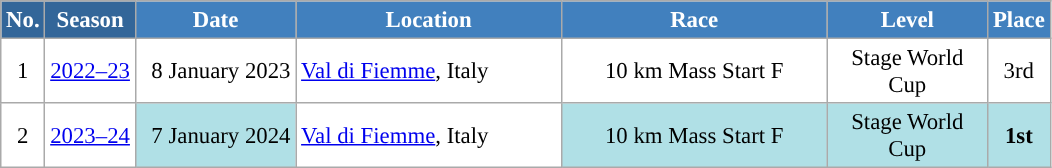<table class="wikitable sortable" style="font-size:95%; text-align:center; border:grey solid 1px; border-collapse:collapse; background:#ffffff;">
<tr style="background:#efefef;">
<th style="background-color:#369; color:white;">No.</th>
<th style="background-color:#369; color:white;">Season</th>
<th style="background-color:#4180be; color:white; width:100px;">Date</th>
<th style="background-color:#4180be; color:white; width:170px;">Location</th>
<th style="background-color:#4180be; color:white; width:170px;">Race</th>
<th style="background-color:#4180be; color:white; width:100px;">Level</th>
<th style="background-color:#4180be; color:white;">Place</th>
</tr>
<tr>
<td align=center>1</td>
<td rowspan=1 align=center><a href='#'>2022–23</a></td>
<td align=right>8 January 2023</td>
<td align=left> <a href='#'>Val di Fiemme</a>, Italy</td>
<td>10 km Mass Start F</td>
<td>Stage World Cup</td>
<td>3rd</td>
</tr>
<tr>
<td align=center>2</td>
<td rowspan=1 align=center><a href='#'>2023–24</a></td>
<td align=right  bgcolor="#BOEOE6">7 January 2024</td>
<td align=left> <a href='#'>Val di Fiemme</a>, Italy</td>
<td bgcolor="#BOEOE6">10 km Mass Start F</td>
<td bgcolor="#BOEOE6">Stage World Cup</td>
<td bgcolor="#BOEOE6"><strong>1st</strong></td>
</tr>
</table>
